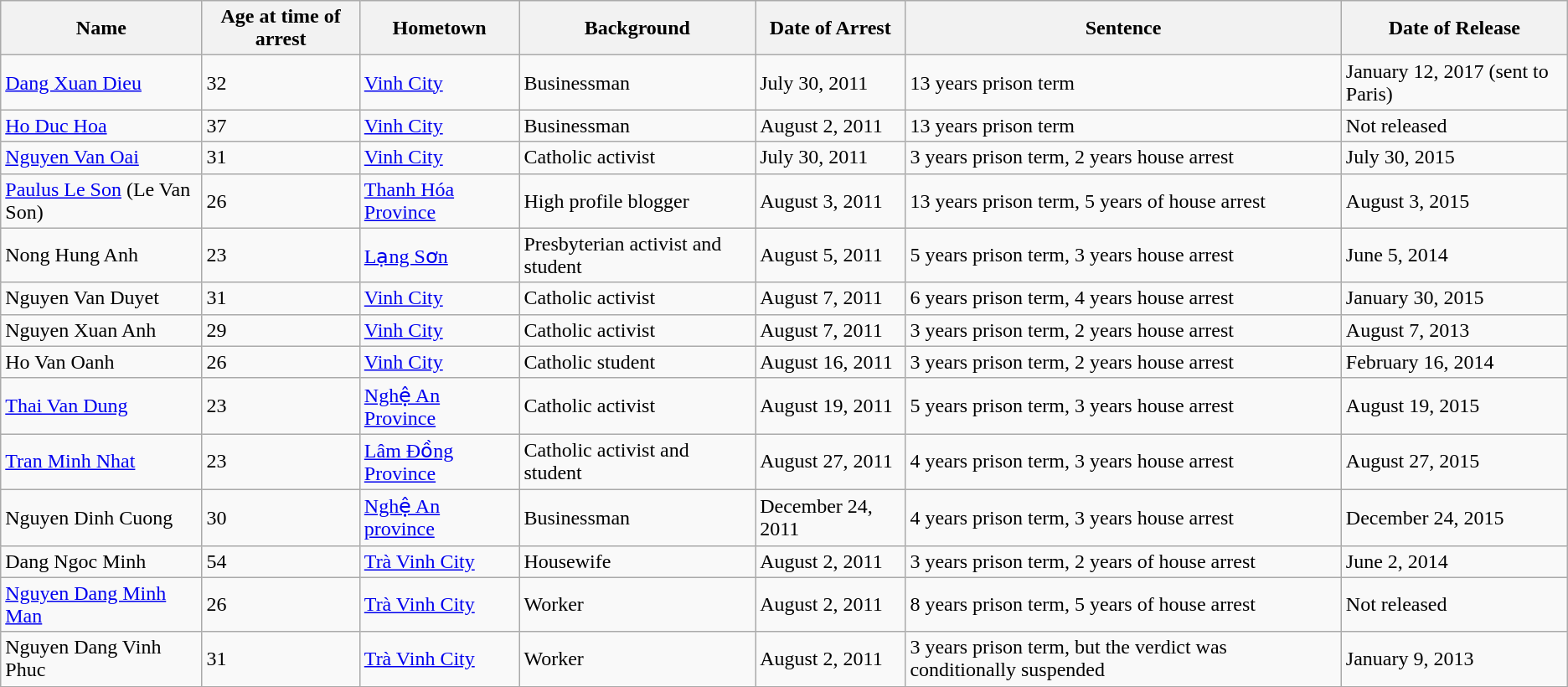<table class="wikitable">
<tr>
<th>Name</th>
<th>Age at time of arrest</th>
<th>Hometown</th>
<th>Background</th>
<th>Date of Arrest</th>
<th>Sentence</th>
<th>Date of Release</th>
</tr>
<tr>
<td><a href='#'>Dang Xuan Dieu</a></td>
<td>32</td>
<td><a href='#'>Vinh City</a></td>
<td>Businessman</td>
<td>July 30, 2011</td>
<td>13 years prison term</td>
<td>January 12, 2017 (sent to Paris)</td>
</tr>
<tr>
<td><a href='#'>Ho Duc Hoa</a></td>
<td>37</td>
<td><a href='#'>Vinh City</a></td>
<td>Businessman</td>
<td>August 2, 2011</td>
<td>13 years prison term</td>
<td>Not released</td>
</tr>
<tr>
<td><a href='#'>Nguyen Van Oai</a></td>
<td>31</td>
<td><a href='#'>Vinh City</a></td>
<td>Catholic activist</td>
<td>July 30, 2011</td>
<td>3 years prison term, 2 years house arrest</td>
<td>July 30, 2015</td>
</tr>
<tr>
<td><a href='#'>Paulus Le Son</a> (Le Van Son)</td>
<td>26</td>
<td><a href='#'>Thanh Hóa Province</a></td>
<td>High profile blogger</td>
<td>August 3, 2011</td>
<td>13 years prison term, 5 years of house arrest</td>
<td>August 3, 2015</td>
</tr>
<tr>
<td>Nong Hung Anh</td>
<td>23</td>
<td><a href='#'>Lạng Sơn</a></td>
<td>Presbyterian activist and student</td>
<td>August 5, 2011</td>
<td>5 years prison term, 3 years house arrest</td>
<td>June 5, 2014</td>
</tr>
<tr>
<td>Nguyen Van Duyet</td>
<td>31</td>
<td><a href='#'>Vinh City</a></td>
<td>Catholic activist</td>
<td>August 7, 2011</td>
<td>6 years prison term, 4 years house arrest</td>
<td>January 30, 2015</td>
</tr>
<tr>
<td>Nguyen Xuan Anh</td>
<td>29</td>
<td><a href='#'>Vinh City</a></td>
<td>Catholic activist</td>
<td>August 7, 2011</td>
<td>3 years prison term, 2 years house arrest</td>
<td>August 7, 2013</td>
</tr>
<tr>
<td>Ho Van Oanh</td>
<td>26</td>
<td><a href='#'>Vinh City</a></td>
<td>Catholic student</td>
<td>August 16, 2011</td>
<td>3 years prison term, 2 years house arrest</td>
<td>February 16, 2014</td>
</tr>
<tr>
<td><a href='#'>Thai Van Dung</a></td>
<td>23</td>
<td><a href='#'>Nghệ An Province</a></td>
<td>Catholic activist</td>
<td>August 19, 2011</td>
<td>5 years prison term, 3 years house arrest</td>
<td>August 19, 2015</td>
</tr>
<tr>
<td><a href='#'>Tran Minh Nhat</a></td>
<td>23</td>
<td><a href='#'>Lâm Đồng Province</a></td>
<td>Catholic activist and student</td>
<td>August 27, 2011</td>
<td>4 years prison term, 3 years house arrest</td>
<td>August 27, 2015</td>
</tr>
<tr>
<td>Nguyen Dinh Cuong</td>
<td>30</td>
<td><a href='#'>Nghệ An province</a></td>
<td>Businessman</td>
<td>December 24, 2011</td>
<td>4 years prison term, 3 years house arrest</td>
<td>December 24, 2015</td>
</tr>
<tr>
<td>Dang Ngoc Minh</td>
<td>54</td>
<td><a href='#'>Trà Vinh City</a></td>
<td>Housewife</td>
<td>August 2, 2011</td>
<td>3 years prison term, 2 years of house arrest</td>
<td>June 2, 2014</td>
</tr>
<tr>
<td><a href='#'>Nguyen Dang Minh Man</a></td>
<td>26</td>
<td><a href='#'>Trà Vinh City</a></td>
<td>Worker</td>
<td>August 2, 2011</td>
<td>8 years prison term, 5 years of house arrest</td>
<td>Not released</td>
</tr>
<tr>
<td>Nguyen Dang Vinh Phuc</td>
<td>31</td>
<td><a href='#'>Trà Vinh City</a></td>
<td>Worker</td>
<td>August 2, 2011</td>
<td>3 years prison term, but the verdict was conditionally suspended</td>
<td>January 9, 2013</td>
</tr>
<tr>
</tr>
</table>
